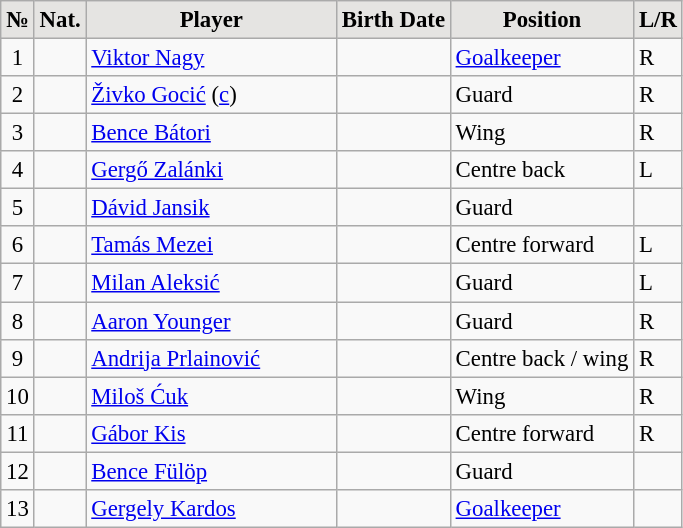<table class=wikitable style="font-size: 95%; border: 1px solid #CFB53B; border-collapse: collapse;">
<tr bgcolor="E5E4E2">
<td align=center><strong>№</strong></td>
<td align=center><strong>Nat.</strong></td>
<td width=160; align=center><strong>Player</strong></td>
<td align=center><strong>Birth Date</strong></td>
<td align=center><strong>Position</strong></td>
<td align=center><strong>L/R</strong></td>
</tr>
<tr>
<td align=center>1</td>
<td align=center></td>
<td><a href='#'>Viktor Nagy</a></td>
<td style="text-align:right;"></td>
<td><a href='#'>Goalkeeper</a></td>
<td>R</td>
</tr>
<tr>
<td align=center>2</td>
<td align=center> </td>
<td><a href='#'>Živko Gocić</a> (<a href='#'>c</a>)</td>
<td style="text-align:right;"></td>
<td>Guard</td>
<td>R</td>
</tr>
<tr>
<td align=center>3</td>
<td align=center></td>
<td><a href='#'>Bence Bátori</a></td>
<td style="text-align:right;"></td>
<td>Wing</td>
<td>R</td>
</tr>
<tr>
<td align=center>4</td>
<td align=center></td>
<td><a href='#'>Gergő Zalánki</a></td>
<td style="text-align:right;"></td>
<td>Centre back</td>
<td>L</td>
</tr>
<tr>
<td align=center>5</td>
<td align=center></td>
<td><a href='#'>Dávid Jansik</a></td>
<td style="text-align:right;"></td>
<td>Guard</td>
<td></td>
</tr>
<tr>
<td align=center>6</td>
<td align=center></td>
<td><a href='#'>Tamás Mezei</a></td>
<td style="text-align:right;"></td>
<td>Centre forward</td>
<td>L</td>
</tr>
<tr>
<td align=center>7</td>
<td align=center></td>
<td><a href='#'>Milan Aleksić</a></td>
<td style="text-align:right;"></td>
<td>Guard</td>
<td>L</td>
</tr>
<tr>
<td align=center>8</td>
<td align=center></td>
<td><a href='#'>Aaron Younger</a></td>
<td style="text-align:right;"></td>
<td>Guard</td>
<td>R</td>
</tr>
<tr>
<td align=center>9</td>
<td align=center></td>
<td><a href='#'>Andrija Prlainović</a></td>
<td style="text-align:right;"></td>
<td>Centre back / wing</td>
<td>R</td>
</tr>
<tr>
<td align=center>10</td>
<td align=center> </td>
<td><a href='#'>Miloš Ćuk</a></td>
<td style="text-align:right;"></td>
<td>Wing</td>
<td>R</td>
</tr>
<tr>
<td align=center>11</td>
<td align=center></td>
<td><a href='#'>Gábor Kis</a></td>
<td style="text-align:right;"></td>
<td>Centre forward</td>
<td>R</td>
</tr>
<tr>
<td align=center>12</td>
<td align=center></td>
<td><a href='#'>Bence Fülöp</a></td>
<td style="text-align:right;"></td>
<td>Guard</td>
<td></td>
</tr>
<tr>
<td align=center>13</td>
<td align=center></td>
<td><a href='#'>Gergely Kardos</a></td>
<td style="text-align:right;"></td>
<td><a href='#'>Goalkeeper</a></td>
<td></td>
</tr>
</table>
